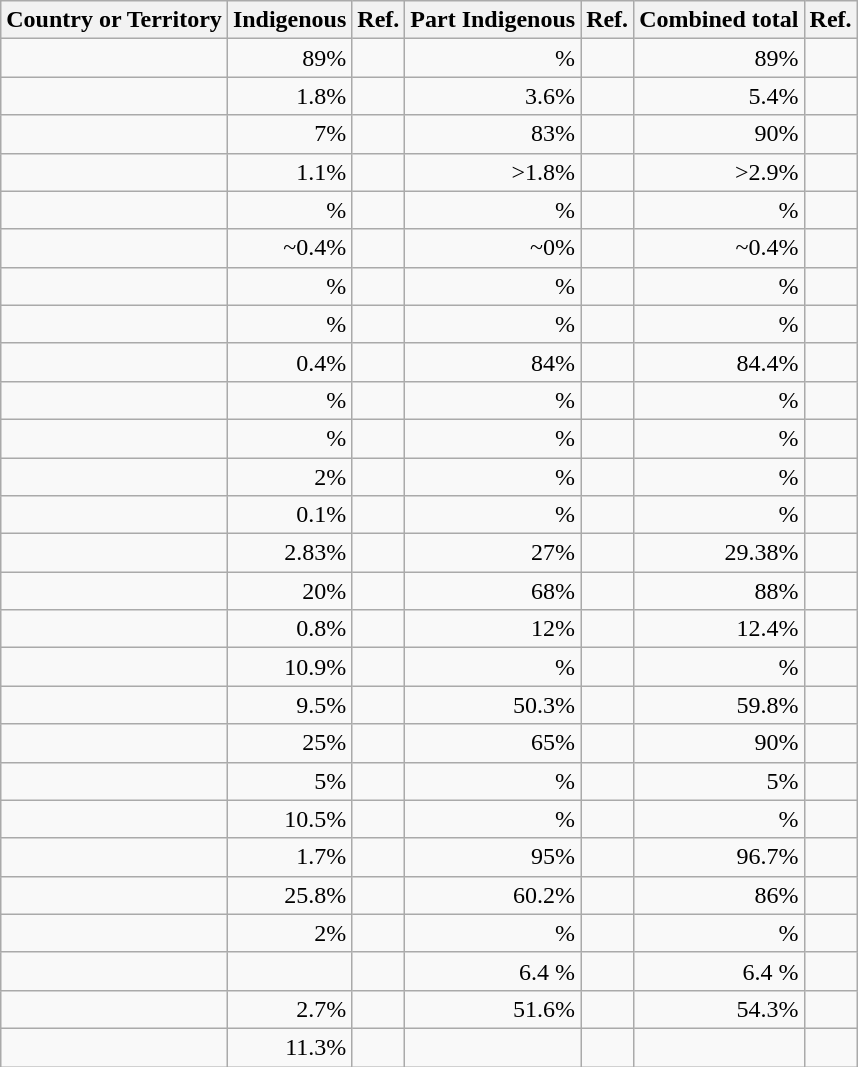<table class="wikitable sortable" style="text-align: right;">
<tr>
<th>Country or Territory</th>
<th>Indigenous</th>
<th>Ref.</th>
<th>Part Indigenous</th>
<th>Ref.</th>
<th>Combined total</th>
<th>Ref.</th>
</tr>
<tr style="text-align:right;">
<td style="text-align:left;"></td>
<td>89%</td>
<td></td>
<td>%</td>
<td></td>
<td>89%</td>
<td></td>
</tr>
<tr style="text-align:right;">
<td style="text-align:left;"></td>
<td>1.8%</td>
<td></td>
<td>3.6%</td>
<td></td>
<td>5.4%</td>
<td></td>
</tr>
<tr style="text-align:right;">
<td style="text-align:left;"></td>
<td>7%</td>
<td></td>
<td>83%</td>
<td></td>
<td>90%</td>
<td></td>
</tr>
<tr style="text-align:right;">
<td style="text-align:left;"></td>
<td>1.1%</td>
<td></td>
<td>>1.8%</td>
<td></td>
<td>>2.9%</td>
<td></td>
</tr>
<tr style="text-align:right;">
<td style="text-align:left;"></td>
<td>%</td>
<td></td>
<td>%</td>
<td></td>
<td>%</td>
<td></td>
</tr>
<tr style="text-align:right;">
<td style="text-align:left;"></td>
<td>~0.4%</td>
<td></td>
<td>~0%</td>
<td></td>
<td>~0.4%</td>
<td></td>
</tr>
<tr style="text-align:right;">
<td style="text-align:left;"></td>
<td>%</td>
<td></td>
<td>%</td>
<td></td>
<td>%</td>
<td></td>
</tr>
<tr style="text-align:right;">
<td style="text-align:left;"></td>
<td>%</td>
<td></td>
<td>%</td>
<td></td>
<td>%</td>
<td></td>
</tr>
<tr style="text-align:right;">
<td style="text-align:left;"></td>
<td>0.4%</td>
<td></td>
<td>84%</td>
<td></td>
<td>84.4%</td>
<td></td>
</tr>
<tr style="text-align:right;">
<td style="text-align:left;"></td>
<td>%</td>
<td></td>
<td>%</td>
<td></td>
<td>%</td>
<td></td>
</tr>
<tr style="text-align:right;">
<td style="text-align:left;"></td>
<td>%</td>
<td></td>
<td>%</td>
<td></td>
<td>%</td>
<td></td>
</tr>
<tr style="text-align:right;">
<td style="text-align:left;"></td>
<td>2%</td>
<td></td>
<td>%</td>
<td></td>
<td>%</td>
<td></td>
</tr>
<tr style="text-align:right;">
<td style="text-align:left;"></td>
<td>0.1%</td>
<td></td>
<td>%</td>
<td></td>
<td>%</td>
<td></td>
</tr>
<tr style="text-align:right;">
<td style="text-align:left;"></td>
<td>2.83%</td>
<td></td>
<td>27%</td>
<td></td>
<td>29.38%</td>
<td></td>
</tr>
<tr style="text-align:right;">
<td style="text-align:left;"></td>
<td>20%</td>
<td></td>
<td>68%</td>
<td></td>
<td>88%</td>
<td></td>
</tr>
<tr style="text-align:right;">
<td style="text-align:left;"></td>
<td>0.8%</td>
<td></td>
<td>12%</td>
<td></td>
<td>12.4%</td>
<td></td>
</tr>
<tr style="text-align:right;">
<td style="text-align:left;"></td>
<td>10.9%</td>
<td></td>
<td>%</td>
<td></td>
<td>%</td>
<td></td>
</tr>
<tr style="text-align:right;">
<td style="text-align:left;"></td>
<td>9.5%</td>
<td></td>
<td>50.3%</td>
<td></td>
<td>59.8%</td>
<td></td>
</tr>
<tr style="text-align:right;">
<td style="text-align:left;"></td>
<td>25%</td>
<td></td>
<td>65%</td>
<td></td>
<td>90%</td>
<td></td>
</tr>
<tr style="text-align:right;">
<td style="text-align:left;"></td>
<td>5%</td>
<td></td>
<td>%</td>
<td></td>
<td>5%</td>
<td></td>
</tr>
<tr style="text-align:right;">
<td style="text-align:left;"></td>
<td>10.5%</td>
<td></td>
<td>%</td>
<td></td>
<td>%</td>
<td></td>
</tr>
<tr style="text-align:right;">
<td style="text-align:left;"></td>
<td>1.7%</td>
<td></td>
<td>95%</td>
<td></td>
<td>96.7%</td>
<td></td>
</tr>
<tr style="text-align:right;">
<td style="text-align:left;"></td>
<td>25.8%</td>
<td></td>
<td>60.2%</td>
<td></td>
<td>86%</td>
<td></td>
</tr>
<tr style="text-align:right;">
<td style="text-align:left;"></td>
<td>2%</td>
<td></td>
<td>%</td>
<td></td>
<td>%</td>
<td></td>
</tr>
<tr style="text-align:right;">
<td style="text-align:left;"></td>
<td></td>
<td></td>
<td>6.4 %</td>
<td></td>
<td>6.4 %</td>
<td></td>
</tr>
<tr style="text-align:right;">
<td style="text-align:left;"></td>
<td>2.7%</td>
<td></td>
<td>51.6%</td>
<td></td>
<td>54.3%</td>
<td></td>
</tr>
<tr style="text-align:right;">
<td style="text-align:left;"></td>
<td>11.3%</td>
<td></td>
<td></td>
<td></td>
<td></td>
<td></td>
</tr>
</table>
